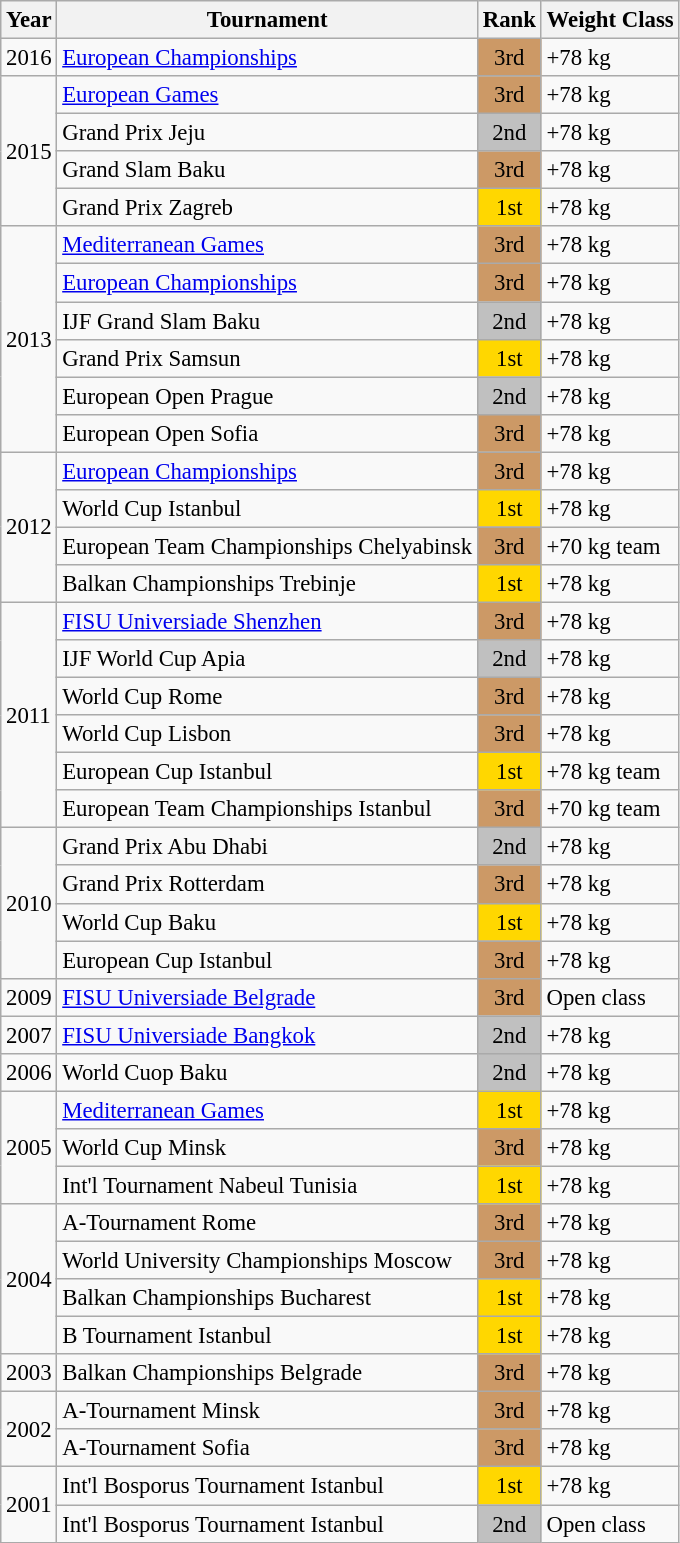<table class="wikitable" style="font-size: 95%;">
<tr>
<th>Year</th>
<th>Tournament</th>
<th>Rank</th>
<th>Weight Class</th>
</tr>
<tr>
<td>2016</td>
<td><a href='#'>European Championships</a></td>
<td bgcolor="cc9966" align="center">3rd</td>
<td>+78 kg</td>
</tr>
<tr>
<td rowspan=4>2015</td>
<td><a href='#'>European Games</a></td>
<td bgcolor="cc9966" align="center">3rd</td>
<td>+78 kg</td>
</tr>
<tr>
<td>Grand Prix Jeju</td>
<td bgcolor="silver" align="center">2nd</td>
<td>+78 kg</td>
</tr>
<tr>
<td>Grand Slam Baku</td>
<td bgcolor="cc9966" align="center">3rd</td>
<td>+78 kg</td>
</tr>
<tr>
<td>Grand Prix Zagreb</td>
<td bgcolor="gold" align="center">1st</td>
<td>+78 kg</td>
</tr>
<tr>
<td rowspan=6>2013</td>
<td><a href='#'>Mediterranean Games</a></td>
<td bgcolor="cc9966" align="center">3rd</td>
<td>+78 kg</td>
</tr>
<tr>
<td><a href='#'>European Championships</a></td>
<td bgcolor="cc9966" align="center">3rd</td>
<td>+78 kg</td>
</tr>
<tr>
<td>IJF Grand Slam Baku</td>
<td bgcolor="silver" align="center">2nd</td>
<td>+78 kg</td>
</tr>
<tr>
<td>Grand Prix Samsun</td>
<td bgcolor="gold" align="center">1st</td>
<td>+78 kg</td>
</tr>
<tr>
<td>European Open Prague</td>
<td bgcolor="silver" align="center">2nd</td>
<td>+78 kg</td>
</tr>
<tr>
<td>European Open Sofia</td>
<td bgcolor="cc9966" align="center">3rd</td>
<td>+78 kg</td>
</tr>
<tr>
<td rowspan=4>2012</td>
<td><a href='#'>European Championships</a></td>
<td bgcolor="cc9966" align="center">3rd</td>
<td>+78 kg</td>
</tr>
<tr>
<td>World Cup Istanbul</td>
<td bgcolor="gold" align="center">1st</td>
<td>+78 kg</td>
</tr>
<tr>
<td>European Team Championships Chelyabinsk</td>
<td bgcolor="cc9966" align="center">3rd</td>
<td>+70 kg team</td>
</tr>
<tr>
<td>Balkan Championships Trebinje</td>
<td bgcolor="gold" align="center">1st</td>
<td>+78 kg</td>
</tr>
<tr>
<td rowspan=6>2011</td>
<td><a href='#'>FISU Universiade Shenzhen</a></td>
<td bgcolor="cc9966" align="center">3rd</td>
<td>+78 kg</td>
</tr>
<tr>
<td>IJF World Cup Apia</td>
<td bgcolor="silver" align="center">2nd</td>
<td>+78 kg</td>
</tr>
<tr>
<td>World Cup Rome</td>
<td bgcolor="cc9966" align="center">3rd</td>
<td>+78 kg</td>
</tr>
<tr>
<td>World Cup Lisbon</td>
<td bgcolor="cc9966" align="center">3rd</td>
<td>+78 kg</td>
</tr>
<tr>
<td>European Cup Istanbul</td>
<td bgcolor="gold" align="center">1st</td>
<td>+78 kg team</td>
</tr>
<tr>
<td>European Team Championships Istanbul</td>
<td bgcolor="cc9966" align="center">3rd</td>
<td>+70 kg team</td>
</tr>
<tr>
<td rowspan=4>2010</td>
<td>Grand Prix Abu Dhabi</td>
<td bgcolor="silver" align="center">2nd</td>
<td>+78 kg</td>
</tr>
<tr>
<td>Grand Prix Rotterdam</td>
<td bgcolor="cc9966" align="center">3rd</td>
<td>+78 kg</td>
</tr>
<tr>
<td>World Cup Baku</td>
<td bgcolor="gold" align="center">1st</td>
<td>+78 kg</td>
</tr>
<tr>
<td>European Cup Istanbul</td>
<td bgcolor="cc9966" align="center">3rd</td>
<td>+78 kg</td>
</tr>
<tr>
<td>2009</td>
<td><a href='#'>FISU Universiade Belgrade</a></td>
<td bgcolor="cc9966" align="center">3rd</td>
<td>Open class</td>
</tr>
<tr>
<td>2007</td>
<td><a href='#'>FISU Universiade Bangkok</a></td>
<td bgcolor="silver" align="center">2nd</td>
<td>+78 kg</td>
</tr>
<tr>
<td>2006</td>
<td>World Cuop Baku</td>
<td bgcolor="silver" align="center">2nd</td>
<td>+78 kg</td>
</tr>
<tr>
<td rowspan=3>2005</td>
<td><a href='#'>Mediterranean Games</a></td>
<td bgcolor="gold" align="center">1st</td>
<td>+78 kg</td>
</tr>
<tr>
<td>World Cup Minsk</td>
<td bgcolor="cc9966" align="center">3rd</td>
<td>+78 kg</td>
</tr>
<tr>
<td>Int'l Tournament Nabeul Tunisia</td>
<td bgcolor="gold" align="center">1st</td>
<td>+78 kg</td>
</tr>
<tr>
<td rowspan=4>2004</td>
<td>A-Tournament Rome</td>
<td bgcolor="cc9966" align="center">3rd</td>
<td>+78 kg</td>
</tr>
<tr>
<td>World University Championships Moscow</td>
<td bgcolor="cc9966" align="center">3rd</td>
<td>+78 kg</td>
</tr>
<tr>
<td>Balkan Championships Bucharest</td>
<td bgcolor="gold" align="center">1st</td>
<td>+78 kg</td>
</tr>
<tr>
<td>B Tournament Istanbul</td>
<td bgcolor="gold" align="center">1st</td>
<td>+78 kg</td>
</tr>
<tr>
<td>2003</td>
<td>Balkan Championships Belgrade</td>
<td bgcolor="cc9966" align="center">3rd</td>
<td>+78 kg</td>
</tr>
<tr>
<td rowspan=2>2002</td>
<td>A-Tournament Minsk</td>
<td bgcolor="cc9966" align="center">3rd</td>
<td>+78 kg</td>
</tr>
<tr>
<td>A-Tournament Sofia</td>
<td bgcolor="cc9966" align="center">3rd</td>
<td>+78 kg</td>
</tr>
<tr>
<td rowspan=2>2001</td>
<td>Int'l Bosporus Tournament Istanbul</td>
<td bgcolor="gold" align="center">1st</td>
<td>+78 kg</td>
</tr>
<tr>
<td>Int'l Bosporus Tournament Istanbul</td>
<td bgcolor="silver" align="center">2nd</td>
<td>Open class</td>
</tr>
</table>
